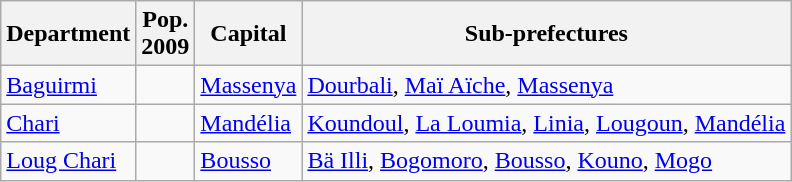<table class="wikitable">
<tr>
<th>Department</th>
<th>Pop.<br>2009</th>
<th>Capital</th>
<th>Sub-prefectures</th>
</tr>
<tr>
<td><a href='#'>Baguirmi</a></td>
<td align="right"></td>
<td><a href='#'>Massenya</a></td>
<td><a href='#'>Dourbali</a>, <a href='#'>Maï Aïche</a>, <a href='#'>Massenya</a></td>
</tr>
<tr>
<td><a href='#'>Chari</a></td>
<td align="right"></td>
<td><a href='#'>Mandélia</a></td>
<td><a href='#'>Koundoul</a>, <a href='#'>La Loumia</a>, <a href='#'>Linia</a>, <a href='#'>Lougoun</a>, <a href='#'>Mandélia</a></td>
</tr>
<tr>
<td><a href='#'>Loug Chari</a></td>
<td align="right"></td>
<td><a href='#'>Bousso</a></td>
<td><a href='#'>Bä Illi</a>, <a href='#'>Bogomoro</a>, <a href='#'>Bousso</a>, <a href='#'>Kouno</a>, <a href='#'>Mogo</a></td>
</tr>
</table>
